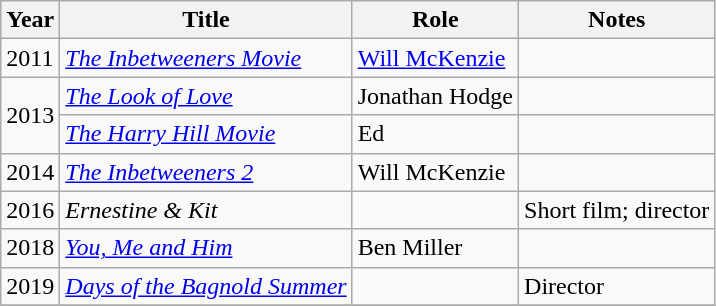<table class = "wikitable sortable">
<tr>
<th>Year</th>
<th>Title</th>
<th>Role</th>
<th>Notes</th>
</tr>
<tr>
<td>2011</td>
<td><em><a href='#'>The Inbetweeners Movie</a></em></td>
<td><a href='#'>Will McKenzie</a></td>
<td></td>
</tr>
<tr>
<td rowspan=2>2013</td>
<td><em><a href='#'>The Look of Love</a></em></td>
<td>Jonathan Hodge</td>
<td></td>
</tr>
<tr>
<td><em><a href='#'>The Harry Hill Movie</a></em></td>
<td>Ed</td>
<td></td>
</tr>
<tr>
<td>2014</td>
<td><em><a href='#'>The Inbetweeners 2</a></em></td>
<td>Will McKenzie</td>
<td></td>
</tr>
<tr>
<td>2016</td>
<td><em>Ernestine & Kit</em></td>
<td></td>
<td>Short film; director</td>
</tr>
<tr>
<td>2018</td>
<td><em><a href='#'>You, Me and Him</a></em></td>
<td>Ben Miller</td>
<td></td>
</tr>
<tr>
<td>2019</td>
<td><em><a href='#'>Days of the Bagnold Summer</a></em></td>
<td></td>
<td>Director</td>
</tr>
<tr>
</tr>
</table>
